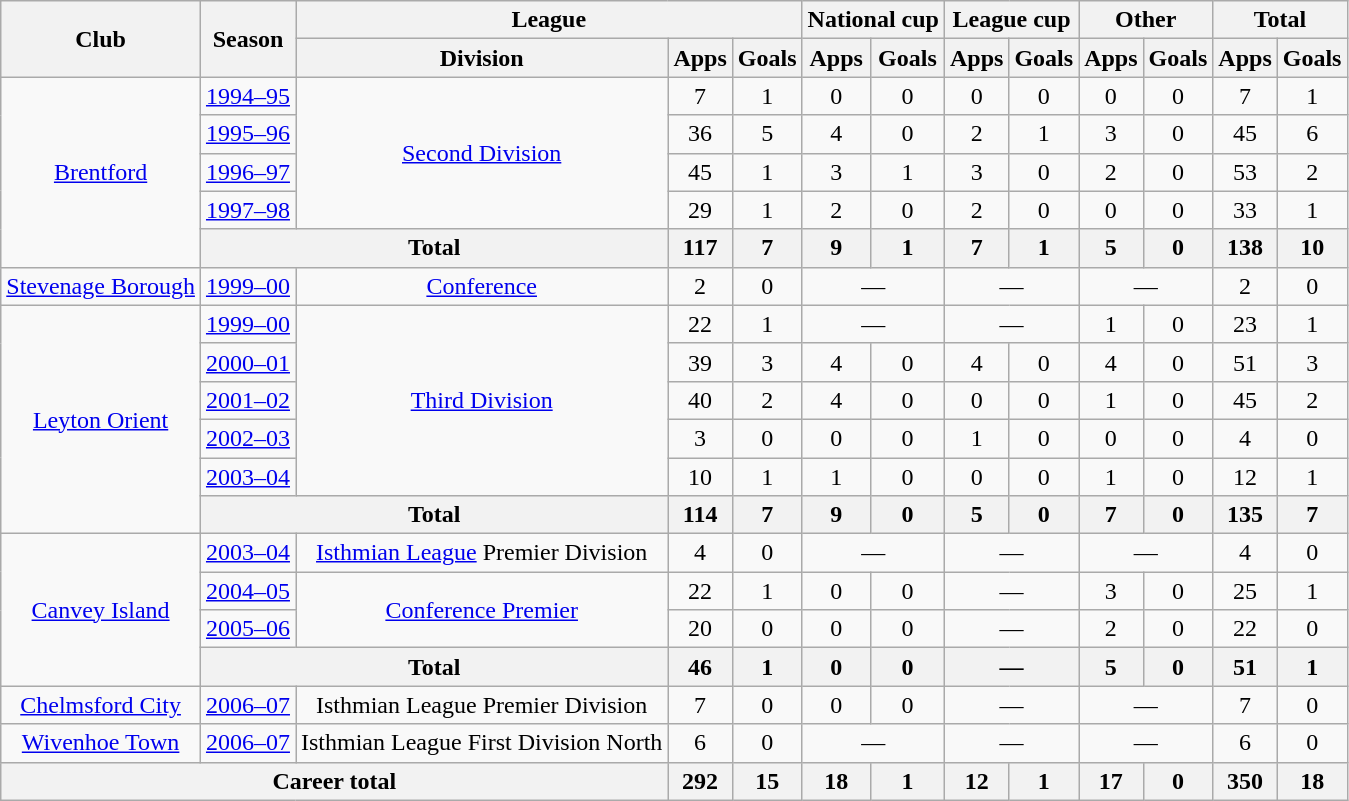<table class="wikitable" style="text-align: center;">
<tr>
<th rowspan="2">Club</th>
<th rowspan="2">Season</th>
<th colspan="3">League</th>
<th colspan="2">National cup</th>
<th colspan="2">League cup</th>
<th colspan="2">Other</th>
<th colspan="2">Total</th>
</tr>
<tr>
<th>Division</th>
<th>Apps</th>
<th>Goals</th>
<th>Apps</th>
<th>Goals</th>
<th>Apps</th>
<th>Goals</th>
<th>Apps</th>
<th>Goals</th>
<th>Apps</th>
<th>Goals</th>
</tr>
<tr>
<td rowspan="5"><a href='#'>Brentford</a></td>
<td><a href='#'>1994–95</a></td>
<td rowspan="4"><a href='#'>Second Division</a></td>
<td>7</td>
<td>1</td>
<td>0</td>
<td>0</td>
<td>0</td>
<td>0</td>
<td>0</td>
<td>0</td>
<td>7</td>
<td>1</td>
</tr>
<tr>
<td><a href='#'>1995–96</a></td>
<td>36</td>
<td>5</td>
<td>4</td>
<td>0</td>
<td>2</td>
<td>1</td>
<td>3</td>
<td>0</td>
<td>45</td>
<td>6</td>
</tr>
<tr>
<td><a href='#'>1996–97</a></td>
<td>45</td>
<td>1</td>
<td>3</td>
<td>1</td>
<td>3</td>
<td>0</td>
<td>2</td>
<td>0</td>
<td>53</td>
<td>2</td>
</tr>
<tr>
<td><a href='#'>1997–98</a></td>
<td>29</td>
<td>1</td>
<td>2</td>
<td>0</td>
<td>2</td>
<td>0</td>
<td>0</td>
<td>0</td>
<td>33</td>
<td>1</td>
</tr>
<tr>
<th colspan="2">Total</th>
<th>117</th>
<th>7</th>
<th>9</th>
<th>1</th>
<th>7</th>
<th>1</th>
<th>5</th>
<th>0</th>
<th>138</th>
<th>10</th>
</tr>
<tr>
<td><a href='#'>Stevenage Borough</a></td>
<td><a href='#'>1999–00</a></td>
<td><a href='#'>Conference</a></td>
<td>2</td>
<td>0</td>
<td colspan="2">—</td>
<td colspan="2">—</td>
<td colspan="2">—</td>
<td>2</td>
<td>0</td>
</tr>
<tr>
<td rowspan="6"><a href='#'>Leyton Orient</a></td>
<td><a href='#'>1999–00</a></td>
<td rowspan="5"><a href='#'>Third Division</a></td>
<td>22</td>
<td>1</td>
<td colspan="2">—</td>
<td colspan="2">—</td>
<td>1</td>
<td>0</td>
<td>23</td>
<td>1</td>
</tr>
<tr>
<td><a href='#'>2000–01</a></td>
<td>39</td>
<td>3</td>
<td>4</td>
<td>0</td>
<td>4</td>
<td>0</td>
<td>4</td>
<td>0</td>
<td>51</td>
<td>3</td>
</tr>
<tr>
<td><a href='#'>2001–02</a></td>
<td>40</td>
<td>2</td>
<td>4</td>
<td>0</td>
<td>0</td>
<td>0</td>
<td>1</td>
<td>0</td>
<td>45</td>
<td>2</td>
</tr>
<tr>
<td><a href='#'>2002–03</a></td>
<td>3</td>
<td>0</td>
<td>0</td>
<td>0</td>
<td>1</td>
<td>0</td>
<td>0</td>
<td>0</td>
<td>4</td>
<td>0</td>
</tr>
<tr>
<td><a href='#'>2003–04</a></td>
<td>10</td>
<td>1</td>
<td>1</td>
<td>0</td>
<td>0</td>
<td>0</td>
<td>1</td>
<td>0</td>
<td>12</td>
<td>1</td>
</tr>
<tr>
<th colspan="2">Total</th>
<th>114</th>
<th>7</th>
<th>9</th>
<th>0</th>
<th>5</th>
<th>0</th>
<th>7</th>
<th>0</th>
<th>135</th>
<th>7</th>
</tr>
<tr>
<td rowspan="4"><a href='#'>Canvey Island</a></td>
<td><a href='#'>2003–04</a></td>
<td><a href='#'>Isthmian League</a> Premier Division</td>
<td>4</td>
<td>0</td>
<td colspan="2">—</td>
<td colspan="2">—</td>
<td colspan="2">—</td>
<td>4</td>
<td>0</td>
</tr>
<tr>
<td><a href='#'>2004–05</a></td>
<td rowspan="2"><a href='#'>Conference Premier</a></td>
<td>22</td>
<td>1</td>
<td>0</td>
<td>0</td>
<td colspan="2">—</td>
<td>3</td>
<td>0</td>
<td>25</td>
<td>1</td>
</tr>
<tr>
<td><a href='#'>2005–06</a></td>
<td>20</td>
<td>0</td>
<td>0</td>
<td>0</td>
<td colspan="2">—</td>
<td>2</td>
<td>0</td>
<td>22</td>
<td>0</td>
</tr>
<tr>
<th colspan="2">Total</th>
<th>46</th>
<th>1</th>
<th>0</th>
<th>0</th>
<th colspan="2">—</th>
<th>5</th>
<th>0</th>
<th>51</th>
<th>1</th>
</tr>
<tr>
<td><a href='#'>Chelmsford City</a></td>
<td><a href='#'>2006–07</a></td>
<td>Isthmian League Premier Division</td>
<td>7</td>
<td>0</td>
<td>0</td>
<td>0</td>
<td colspan="2">—</td>
<td colspan="2">—</td>
<td>7</td>
<td>0</td>
</tr>
<tr>
<td><a href='#'>Wivenhoe Town</a></td>
<td><a href='#'>2006–07</a></td>
<td>Isthmian League First Division North</td>
<td>6</td>
<td>0</td>
<td colspan="2">—</td>
<td colspan="2">—</td>
<td colspan="2">—</td>
<td>6</td>
<td>0</td>
</tr>
<tr>
<th colspan="3">Career total</th>
<th>292</th>
<th>15</th>
<th>18</th>
<th>1</th>
<th>12</th>
<th>1</th>
<th>17</th>
<th>0</th>
<th>350</th>
<th>18</th>
</tr>
</table>
